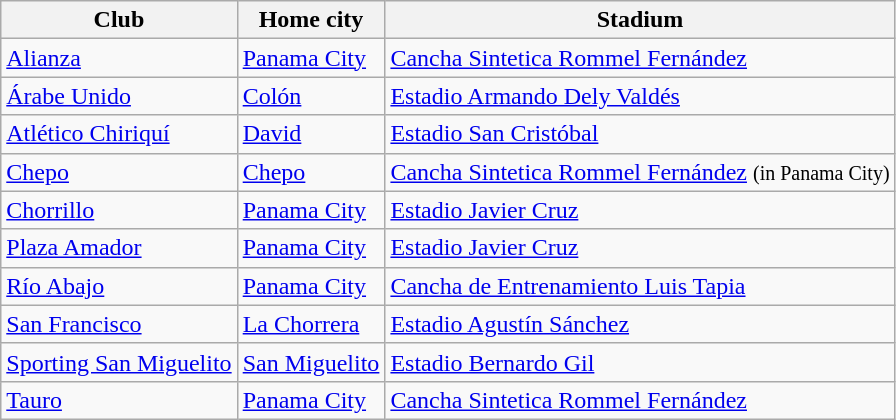<table class="wikitable sortable">
<tr>
<th>Club</th>
<th>Home city</th>
<th>Stadium</th>
</tr>
<tr>
<td><a href='#'>Alianza</a></td>
<td><a href='#'>Panama City</a></td>
<td><a href='#'>Cancha Sintetica Rommel Fernández</a></td>
</tr>
<tr>
<td><a href='#'>Árabe Unido</a></td>
<td><a href='#'>Colón</a></td>
<td><a href='#'>Estadio Armando Dely Valdés</a></td>
</tr>
<tr>
<td><a href='#'>Atlético Chiriquí</a></td>
<td><a href='#'>David</a></td>
<td><a href='#'>Estadio San Cristóbal</a></td>
</tr>
<tr>
<td><a href='#'>Chepo</a></td>
<td><a href='#'>Chepo</a></td>
<td><a href='#'>Cancha Sintetica Rommel Fernández</a> <small>(in Panama City)</small></td>
</tr>
<tr>
<td><a href='#'>Chorrillo</a></td>
<td><a href='#'>Panama City</a></td>
<td><a href='#'>Estadio Javier Cruz</a></td>
</tr>
<tr>
<td><a href='#'>Plaza Amador</a></td>
<td><a href='#'>Panama City</a></td>
<td><a href='#'>Estadio Javier Cruz</a></td>
</tr>
<tr>
<td><a href='#'>Río Abajo</a></td>
<td><a href='#'>Panama City</a></td>
<td><a href='#'>Cancha de Entrenamiento Luis Tapia</a></td>
</tr>
<tr>
<td><a href='#'>San Francisco</a></td>
<td><a href='#'>La Chorrera</a></td>
<td><a href='#'>Estadio Agustín Sánchez</a></td>
</tr>
<tr>
<td><a href='#'>Sporting San Miguelito</a></td>
<td><a href='#'>San Miguelito</a></td>
<td><a href='#'>Estadio Bernardo Gil</a></td>
</tr>
<tr>
<td><a href='#'>Tauro</a></td>
<td><a href='#'>Panama City</a></td>
<td><a href='#'>Cancha Sintetica Rommel Fernández</a></td>
</tr>
</table>
